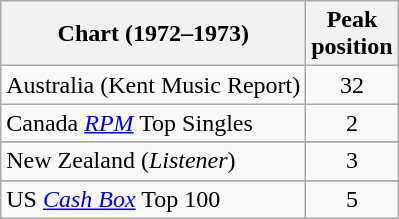<table class="wikitable sortable">
<tr>
<th align="left">Chart (1972–1973)</th>
<th style="text-align:center;">Peak<br>position</th>
</tr>
<tr>
<td>Australia (Kent Music Report)</td>
<td style="text-align:center;">32</td>
</tr>
<tr>
<td>Canada <em><a href='#'>RPM</a></em> Top Singles</td>
<td style="text-align:center;">2</td>
</tr>
<tr>
</tr>
<tr>
<td>New Zealand (<em>Listener</em>)</td>
<td style="text-align:center;">3</td>
</tr>
<tr>
</tr>
<tr>
<td>US <a href='#'><em>Cash Box</em></a> Top 100</td>
<td align="center">5</td>
</tr>
</table>
